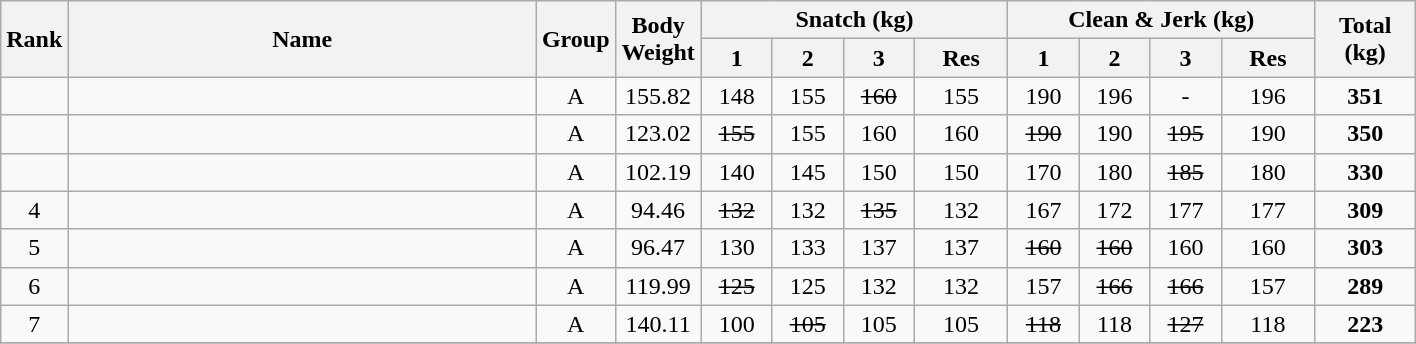<table class = "wikitable" style="text-align:center;">
<tr>
<th rowspan=2>Rank</th>
<th rowspan=2 width=305>Name</th>
<th rowspan=2 width=20>Group</th>
<th rowspan=2 width=50>Body Weight</th>
<th colspan=4>Snatch (kg)</th>
<th colspan=4>Clean & Jerk (kg)</th>
<th rowspan=2 width=60>Total (kg)</th>
</tr>
<tr>
<th width=40>1</th>
<th width=40>2</th>
<th width=40>3</th>
<th width=55>Res</th>
<th width=40>1</th>
<th width=40>2</th>
<th width=40>3</th>
<th width=55>Res</th>
</tr>
<tr>
<td></td>
<td align=left></td>
<td>A</td>
<td>155.82</td>
<td>148</td>
<td>155</td>
<td><s> 160 </s></td>
<td>155</td>
<td>190</td>
<td>196</td>
<td>-</td>
<td>196</td>
<td><strong>351</strong></td>
</tr>
<tr>
<td></td>
<td align=left></td>
<td>A</td>
<td>123.02</td>
<td><s> 155 </s></td>
<td>155</td>
<td>160</td>
<td>160</td>
<td><s> 190 </s></td>
<td>190</td>
<td><s> 195 </s></td>
<td>190</td>
<td><strong>350</strong></td>
</tr>
<tr>
<td></td>
<td align=left></td>
<td>A</td>
<td>102.19</td>
<td>140</td>
<td>145</td>
<td>150</td>
<td>150</td>
<td>170</td>
<td>180</td>
<td><s> 185 </s></td>
<td>180</td>
<td><strong>330</strong></td>
</tr>
<tr>
<td>4</td>
<td align=left></td>
<td>A</td>
<td>94.46</td>
<td><s> 132 </s></td>
<td>132</td>
<td><s> 135 </s></td>
<td>132</td>
<td>167</td>
<td>172</td>
<td>177</td>
<td>177</td>
<td><strong>309</strong></td>
</tr>
<tr>
<td>5</td>
<td align=left></td>
<td>A</td>
<td>96.47</td>
<td>130</td>
<td>133</td>
<td>137</td>
<td>137</td>
<td><s> 160 </s></td>
<td><s> 160 </s></td>
<td>160</td>
<td>160</td>
<td><strong>303</strong></td>
</tr>
<tr>
<td>6</td>
<td align=left></td>
<td>A</td>
<td>119.99</td>
<td><s> 125 </s></td>
<td>125</td>
<td>132</td>
<td>132</td>
<td>157</td>
<td><s> 166 </s></td>
<td><s> 166 </s></td>
<td>157</td>
<td><strong>289</strong></td>
</tr>
<tr>
<td>7</td>
<td align=left></td>
<td>A</td>
<td>140.11</td>
<td>100</td>
<td><s> 105 </s></td>
<td>105</td>
<td>105</td>
<td><s> 118 </s></td>
<td>118</td>
<td><s> 127 </s></td>
<td>118</td>
<td><strong>223</strong></td>
</tr>
<tr>
</tr>
</table>
